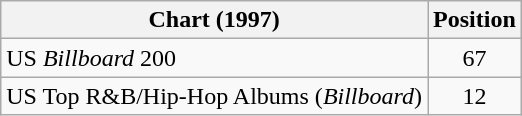<table class="wikitable sortable plainrowheaders">
<tr>
<th>Chart (1997)</th>
<th>Position</th>
</tr>
<tr>
<td>US <em>Billboard</em> 200</td>
<td align="center">67</td>
</tr>
<tr>
<td>US Top R&B/Hip-Hop Albums (<em>Billboard</em>)</td>
<td align="center">12</td>
</tr>
</table>
